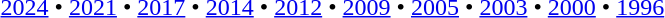<table id=toc class=toc summary=Contents>
<tr>
<td align=center><br><a href='#'>2024</a> • <a href='#'>2021</a> • <a href='#'>2017</a> • <a href='#'>2014</a> • <a href='#'>2012</a> • <a href='#'>2009</a> • <a href='#'>2005</a> • <a href='#'>2003</a> • <a href='#'>2000</a> • <a href='#'>1996</a></td>
</tr>
</table>
